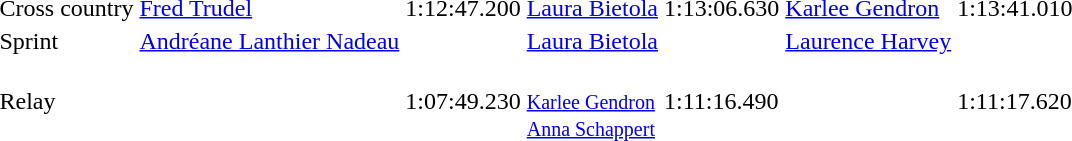<table>
<tr>
<td>Cross country</td>
<td><a href='#'>Fred Trudel</a><br></td>
<td>1:12:47.200</td>
<td><a href='#'>Laura Bietola</a><br></td>
<td>1:13:06.630</td>
<td><a href='#'>Karlee Gendron</a><br></td>
<td>1:13:41.010</td>
</tr>
<tr>
<td>Sprint</td>
<td><a href='#'>Andréane Lanthier Nadeau</a><br></td>
<td></td>
<td><a href='#'>Laura Bietola</a><br></td>
<td></td>
<td><a href='#'>Laurence Harvey</a><br></td>
<td></td>
</tr>
<tr>
<td>Relay</td>
<td></td>
<td>1:07:49.230</td>
<td><br><small><a href='#'>Karlee Gendron</a><br><a href='#'>Anna Schappert</a></small></td>
<td>1:11:16.490</td>
<td></td>
<td>1:11:17.620</td>
</tr>
</table>
